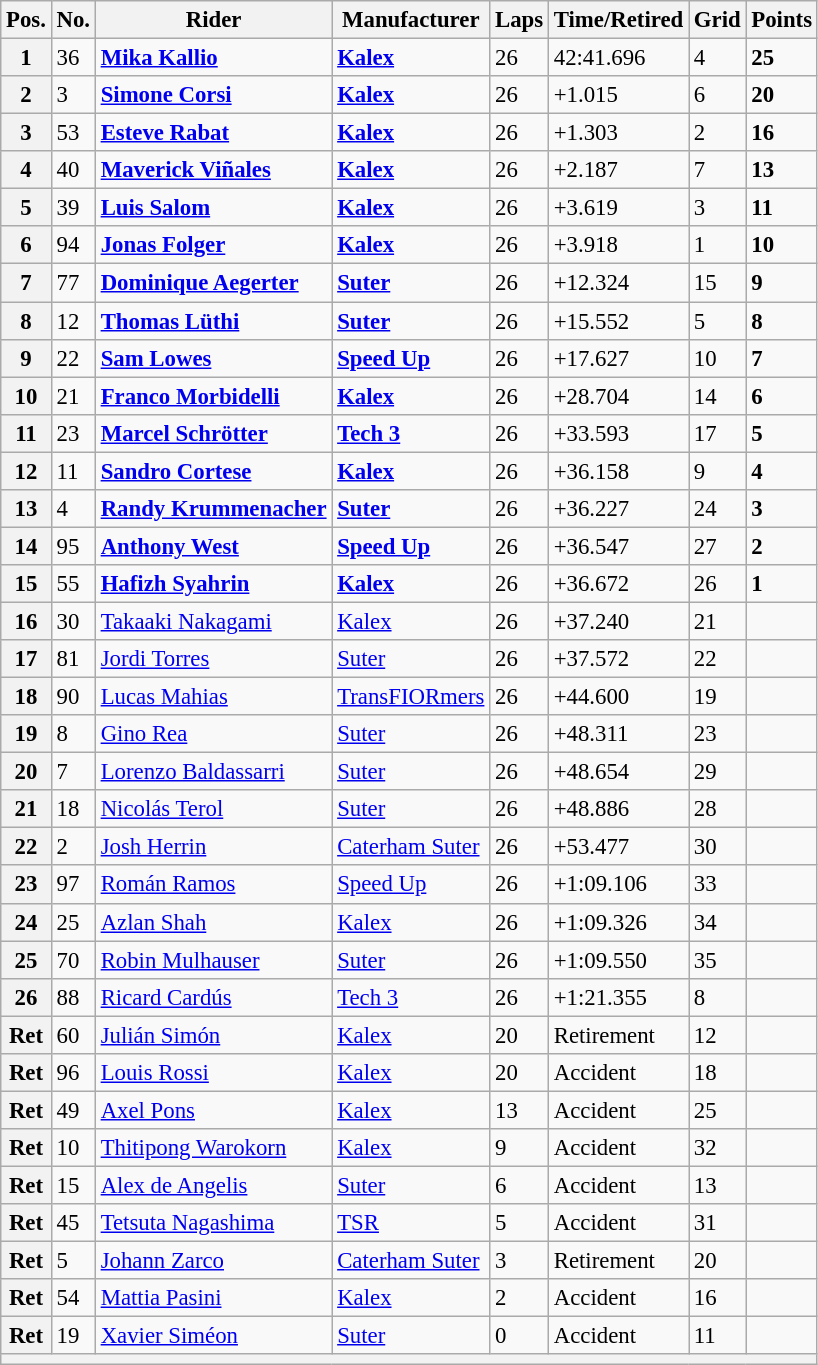<table class="wikitable" style="font-size: 95%;">
<tr>
<th>Pos.</th>
<th>No.</th>
<th>Rider</th>
<th>Manufacturer</th>
<th>Laps</th>
<th>Time/Retired</th>
<th>Grid</th>
<th>Points</th>
</tr>
<tr>
<th>1</th>
<td>36</td>
<td> <strong><a href='#'>Mika Kallio</a></strong></td>
<td><strong><a href='#'>Kalex</a></strong></td>
<td>26</td>
<td>42:41.696</td>
<td>4</td>
<td><strong>25</strong></td>
</tr>
<tr>
<th>2</th>
<td>3</td>
<td> <strong><a href='#'>Simone Corsi</a></strong></td>
<td><strong><a href='#'>Kalex</a></strong></td>
<td>26</td>
<td>+1.015</td>
<td>6</td>
<td><strong>20</strong></td>
</tr>
<tr>
<th>3</th>
<td>53</td>
<td> <strong><a href='#'>Esteve Rabat</a></strong></td>
<td><strong><a href='#'>Kalex</a></strong></td>
<td>26</td>
<td>+1.303</td>
<td>2</td>
<td><strong>16</strong></td>
</tr>
<tr>
<th>4</th>
<td>40</td>
<td> <strong><a href='#'>Maverick Viñales</a></strong></td>
<td><strong><a href='#'>Kalex</a></strong></td>
<td>26</td>
<td>+2.187</td>
<td>7</td>
<td><strong>13</strong></td>
</tr>
<tr>
<th>5</th>
<td>39</td>
<td> <strong><a href='#'>Luis Salom</a></strong></td>
<td><strong><a href='#'>Kalex</a></strong></td>
<td>26</td>
<td>+3.619</td>
<td>3</td>
<td><strong>11</strong></td>
</tr>
<tr>
<th>6</th>
<td>94</td>
<td> <strong><a href='#'>Jonas Folger</a></strong></td>
<td><strong><a href='#'>Kalex</a></strong></td>
<td>26</td>
<td>+3.918</td>
<td>1</td>
<td><strong>10</strong></td>
</tr>
<tr>
<th>7</th>
<td>77</td>
<td> <strong><a href='#'>Dominique Aegerter</a></strong></td>
<td><strong><a href='#'>Suter</a></strong></td>
<td>26</td>
<td>+12.324</td>
<td>15</td>
<td><strong>9</strong></td>
</tr>
<tr>
<th>8</th>
<td>12</td>
<td> <strong><a href='#'>Thomas Lüthi</a></strong></td>
<td><strong><a href='#'>Suter</a></strong></td>
<td>26</td>
<td>+15.552</td>
<td>5</td>
<td><strong>8</strong></td>
</tr>
<tr>
<th>9</th>
<td>22</td>
<td> <strong><a href='#'>Sam Lowes</a></strong></td>
<td><strong><a href='#'>Speed Up</a></strong></td>
<td>26</td>
<td>+17.627</td>
<td>10</td>
<td><strong>7</strong></td>
</tr>
<tr>
<th>10</th>
<td>21</td>
<td> <strong><a href='#'>Franco Morbidelli</a></strong></td>
<td><strong><a href='#'>Kalex</a></strong></td>
<td>26</td>
<td>+28.704</td>
<td>14</td>
<td><strong>6</strong></td>
</tr>
<tr>
<th>11</th>
<td>23</td>
<td> <strong><a href='#'>Marcel Schrötter</a></strong></td>
<td><strong><a href='#'>Tech 3</a></strong></td>
<td>26</td>
<td>+33.593</td>
<td>17</td>
<td><strong>5</strong></td>
</tr>
<tr>
<th>12</th>
<td>11</td>
<td> <strong><a href='#'>Sandro Cortese</a></strong></td>
<td><strong><a href='#'>Kalex</a></strong></td>
<td>26</td>
<td>+36.158</td>
<td>9</td>
<td><strong>4</strong></td>
</tr>
<tr>
<th>13</th>
<td>4</td>
<td> <strong><a href='#'>Randy Krummenacher</a></strong></td>
<td><strong><a href='#'>Suter</a></strong></td>
<td>26</td>
<td>+36.227</td>
<td>24</td>
<td><strong>3</strong></td>
</tr>
<tr>
<th>14</th>
<td>95</td>
<td> <strong><a href='#'>Anthony West</a></strong></td>
<td><strong><a href='#'>Speed Up</a></strong></td>
<td>26</td>
<td>+36.547</td>
<td>27</td>
<td><strong>2</strong></td>
</tr>
<tr>
<th>15</th>
<td>55</td>
<td> <strong><a href='#'>Hafizh Syahrin</a></strong></td>
<td><strong><a href='#'>Kalex</a></strong></td>
<td>26</td>
<td>+36.672</td>
<td>26</td>
<td><strong>1</strong></td>
</tr>
<tr>
<th>16</th>
<td>30</td>
<td> <a href='#'>Takaaki Nakagami</a></td>
<td><a href='#'>Kalex</a></td>
<td>26</td>
<td>+37.240</td>
<td>21</td>
<td></td>
</tr>
<tr>
<th>17</th>
<td>81</td>
<td> <a href='#'>Jordi Torres</a></td>
<td><a href='#'>Suter</a></td>
<td>26</td>
<td>+37.572</td>
<td>22</td>
<td></td>
</tr>
<tr>
<th>18</th>
<td>90</td>
<td> <a href='#'>Lucas Mahias</a></td>
<td><a href='#'>TransFIORmers</a></td>
<td>26</td>
<td>+44.600</td>
<td>19</td>
<td></td>
</tr>
<tr>
<th>19</th>
<td>8</td>
<td> <a href='#'>Gino Rea</a></td>
<td><a href='#'>Suter</a></td>
<td>26</td>
<td>+48.311</td>
<td>23</td>
<td></td>
</tr>
<tr>
<th>20</th>
<td>7</td>
<td> <a href='#'>Lorenzo Baldassarri</a></td>
<td><a href='#'>Suter</a></td>
<td>26</td>
<td>+48.654</td>
<td>29</td>
<td></td>
</tr>
<tr>
<th>21</th>
<td>18</td>
<td> <a href='#'>Nicolás Terol</a></td>
<td><a href='#'>Suter</a></td>
<td>26</td>
<td>+48.886</td>
<td>28</td>
<td></td>
</tr>
<tr>
<th>22</th>
<td>2</td>
<td> <a href='#'>Josh Herrin</a></td>
<td><a href='#'>Caterham Suter</a></td>
<td>26</td>
<td>+53.477</td>
<td>30</td>
<td></td>
</tr>
<tr>
<th>23</th>
<td>97</td>
<td> <a href='#'>Román Ramos</a></td>
<td><a href='#'>Speed Up</a></td>
<td>26</td>
<td>+1:09.106</td>
<td>33</td>
<td></td>
</tr>
<tr>
<th>24</th>
<td>25</td>
<td> <a href='#'>Azlan Shah</a></td>
<td><a href='#'>Kalex</a></td>
<td>26</td>
<td>+1:09.326</td>
<td>34</td>
<td></td>
</tr>
<tr>
<th>25</th>
<td>70</td>
<td> <a href='#'>Robin Mulhauser</a></td>
<td><a href='#'>Suter</a></td>
<td>26</td>
<td>+1:09.550</td>
<td>35</td>
<td></td>
</tr>
<tr>
<th>26</th>
<td>88</td>
<td> <a href='#'>Ricard Cardús</a></td>
<td><a href='#'>Tech 3</a></td>
<td>26</td>
<td>+1:21.355</td>
<td>8</td>
<td></td>
</tr>
<tr>
<th>Ret</th>
<td>60</td>
<td> <a href='#'>Julián Simón</a></td>
<td><a href='#'>Kalex</a></td>
<td>20</td>
<td>Retirement</td>
<td>12</td>
<td></td>
</tr>
<tr>
<th>Ret</th>
<td>96</td>
<td> <a href='#'>Louis Rossi</a></td>
<td><a href='#'>Kalex</a></td>
<td>20</td>
<td>Accident</td>
<td>18</td>
<td></td>
</tr>
<tr>
<th>Ret</th>
<td>49</td>
<td> <a href='#'>Axel Pons</a></td>
<td><a href='#'>Kalex</a></td>
<td>13</td>
<td>Accident</td>
<td>25</td>
<td></td>
</tr>
<tr>
<th>Ret</th>
<td>10</td>
<td> <a href='#'>Thitipong Warokorn</a></td>
<td><a href='#'>Kalex</a></td>
<td>9</td>
<td>Accident</td>
<td>32</td>
<td></td>
</tr>
<tr>
<th>Ret</th>
<td>15</td>
<td> <a href='#'>Alex de Angelis</a></td>
<td><a href='#'>Suter</a></td>
<td>6</td>
<td>Accident</td>
<td>13</td>
<td></td>
</tr>
<tr>
<th>Ret</th>
<td>45</td>
<td> <a href='#'>Tetsuta Nagashima</a></td>
<td><a href='#'>TSR</a></td>
<td>5</td>
<td>Accident</td>
<td>31</td>
<td></td>
</tr>
<tr>
<th>Ret</th>
<td>5</td>
<td> <a href='#'>Johann Zarco</a></td>
<td><a href='#'>Caterham Suter</a></td>
<td>3</td>
<td>Retirement</td>
<td>20</td>
<td></td>
</tr>
<tr>
<th>Ret</th>
<td>54</td>
<td> <a href='#'>Mattia Pasini</a></td>
<td><a href='#'>Kalex</a></td>
<td>2</td>
<td>Accident</td>
<td>16</td>
<td></td>
</tr>
<tr>
<th>Ret</th>
<td>19</td>
<td> <a href='#'>Xavier Siméon</a></td>
<td><a href='#'>Suter</a></td>
<td>0</td>
<td>Accident</td>
<td>11</td>
<td></td>
</tr>
<tr>
<th colspan=8></th>
</tr>
</table>
